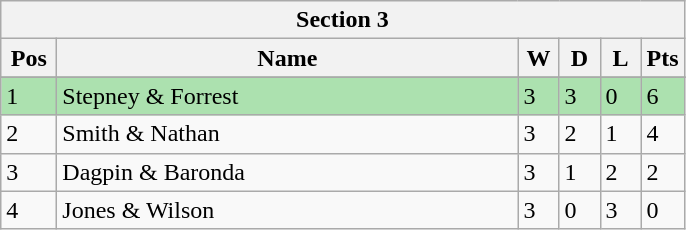<table class="wikitable">
<tr>
<th colspan="6">Section 3</th>
</tr>
<tr>
<th width=30>Pos</th>
<th width=300>Name</th>
<th width=20>W</th>
<th width=20>D</th>
<th width=20>L</th>
<th width=20>Pts</th>
</tr>
<tr>
</tr>
<tr style="background:#ACE1AF;">
<td>1</td>
<td> Stepney & Forrest</td>
<td>3</td>
<td>3</td>
<td>0</td>
<td>6</td>
</tr>
<tr>
<td>2</td>
<td> Smith & Nathan</td>
<td>3</td>
<td>2</td>
<td>1</td>
<td>4</td>
</tr>
<tr>
<td>3</td>
<td> Dagpin & Baronda</td>
<td>3</td>
<td>1</td>
<td>2</td>
<td>2</td>
</tr>
<tr>
<td>4</td>
<td> Jones & Wilson</td>
<td>3</td>
<td>0</td>
<td>3</td>
<td>0</td>
</tr>
</table>
